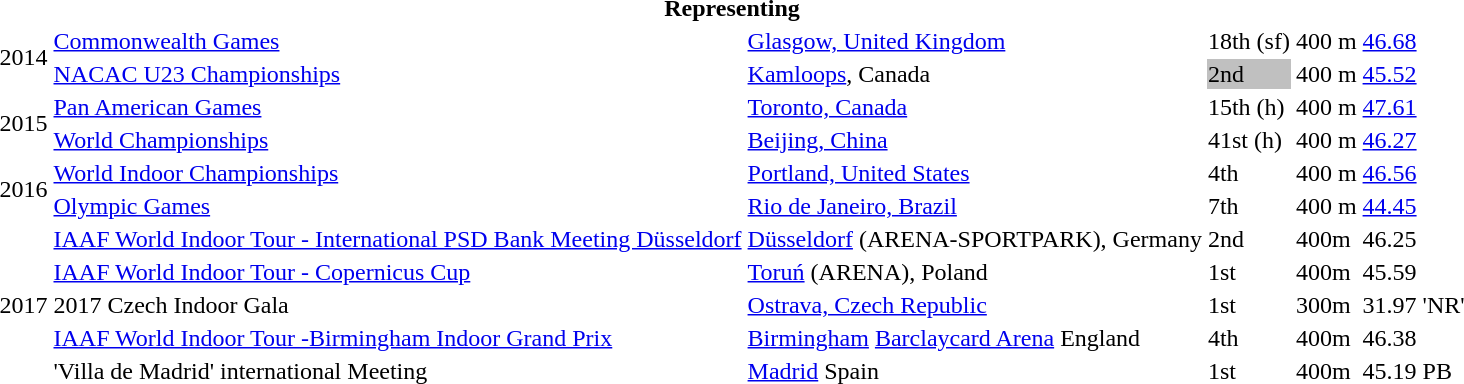<table>
<tr>
<th colspan="6">Representing </th>
</tr>
<tr>
<td rowspan=2>2014</td>
<td><a href='#'>Commonwealth Games</a></td>
<td><a href='#'>Glasgow, United Kingdom</a></td>
<td>18th (sf)</td>
<td>400 m</td>
<td><a href='#'>46.68</a></td>
</tr>
<tr>
<td><a href='#'>NACAC U23 Championships</a></td>
<td><a href='#'>Kamloops</a>, Canada</td>
<td bgcolor=silver>2nd</td>
<td>400 m</td>
<td><a href='#'>45.52</a></td>
</tr>
<tr>
<td rowspan=2>2015</td>
<td><a href='#'>Pan American Games</a></td>
<td><a href='#'>Toronto, Canada</a></td>
<td>15th (h)</td>
<td>400 m</td>
<td><a href='#'>47.61</a></td>
</tr>
<tr>
<td><a href='#'>World Championships</a></td>
<td><a href='#'>Beijing, China</a></td>
<td>41st (h)</td>
<td>400 m</td>
<td><a href='#'>46.27</a></td>
</tr>
<tr>
<td rowspan=2>2016</td>
<td><a href='#'>World Indoor Championships</a></td>
<td><a href='#'>Portland, United States</a></td>
<td>4th</td>
<td>400 m</td>
<td><a href='#'>46.56</a></td>
</tr>
<tr>
<td><a href='#'>Olympic Games</a></td>
<td><a href='#'>Rio de Janeiro, Brazil</a></td>
<td>7th</td>
<td>400 m</td>
<td><a href='#'>44.45</a></td>
</tr>
<tr>
<td rowspan=5>2017</td>
<td><a href='#'>IAAF World Indoor Tour - International PSD Bank Meeting Düsseldorf</a></td>
<td><a href='#'>Düsseldorf</a> (ARENA-SPORTPARK), Germany</td>
<td>2nd</td>
<td>400m</td>
<td>46.25</td>
</tr>
<tr>
<td><a href='#'>IAAF World Indoor Tour - Copernicus Cup</a></td>
<td><a href='#'>Toruń</a> (ARENA), Poland</td>
<td>1st</td>
<td>400m</td>
<td>45.59</td>
</tr>
<tr>
<td>2017 Czech Indoor Gala</td>
<td><a href='#'>Ostrava, Czech Republic</a></td>
<td>1st</td>
<td>300m</td>
<td>31.97 'NR'</td>
</tr>
<tr>
<td><a href='#'>IAAF World Indoor Tour -Birmingham Indoor Grand Prix</a></td>
<td><a href='#'>Birmingham</a> <a href='#'>Barclaycard Arena</a> England</td>
<td>4th</td>
<td>400m</td>
<td>46.38</td>
</tr>
<tr>
<td>'Villa de Madrid' international Meeting</td>
<td><a href='#'>Madrid</a> Spain</td>
<td>1st</td>
<td>400m</td>
<td>45.19 PB</td>
</tr>
<tr>
</tr>
</table>
